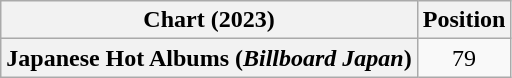<table class="wikitable sortable plainrowheaders" style="text-align:center">
<tr>
<th scope="col">Chart (2023)</th>
<th scope="col">Position</th>
</tr>
<tr>
<th scope="row">Japanese Hot Albums (<em>Billboard Japan</em>)</th>
<td>79</td>
</tr>
</table>
